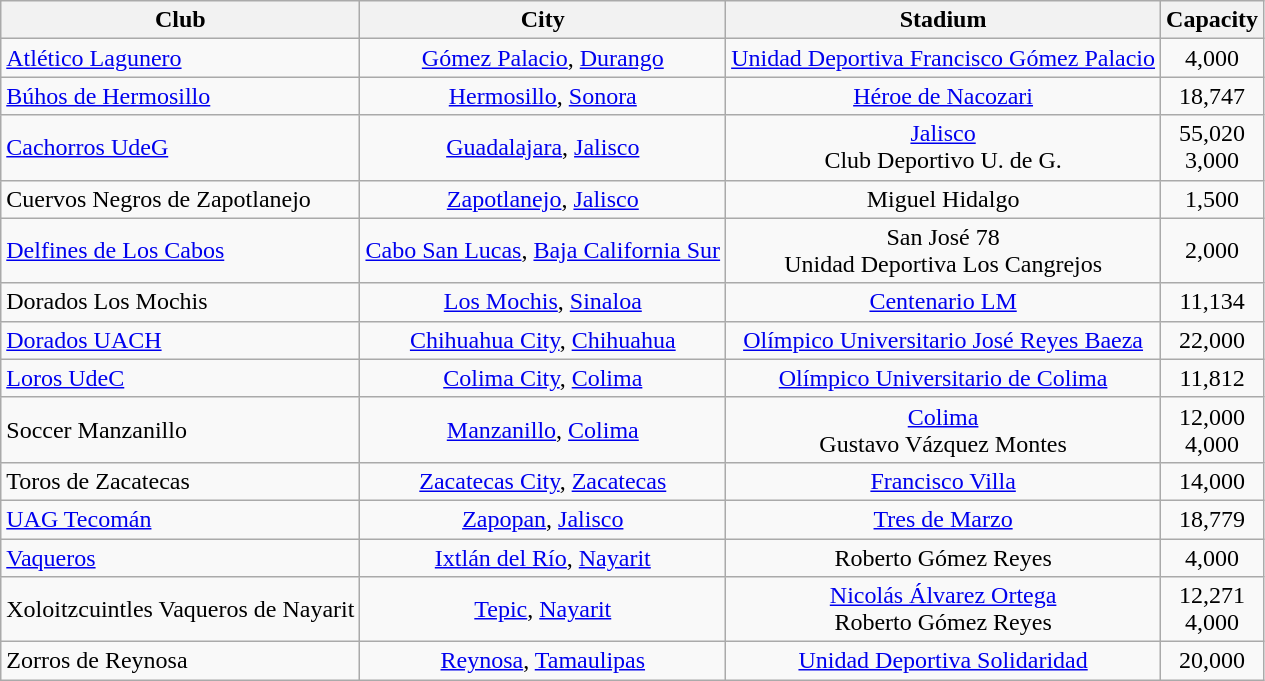<table class="wikitable sortable" style="text-align: center;">
<tr>
<th>Club</th>
<th>City</th>
<th>Stadium</th>
<th>Capacity</th>
</tr>
<tr>
<td align="left"><a href='#'>Atlético Lagunero</a></td>
<td><a href='#'>Gómez Palacio</a>, <a href='#'>Durango</a></td>
<td><a href='#'>Unidad Deportiva Francisco Gómez Palacio</a></td>
<td>4,000</td>
</tr>
<tr>
<td align="left"><a href='#'>Búhos de Hermosillo</a></td>
<td><a href='#'>Hermosillo</a>, <a href='#'>Sonora</a></td>
<td><a href='#'>Héroe de Nacozari</a></td>
<td>18,747</td>
</tr>
<tr>
<td align="left"><a href='#'>Cachorros UdeG</a></td>
<td><a href='#'>Guadalajara</a>, <a href='#'>Jalisco</a></td>
<td><a href='#'>Jalisco</a><br>Club Deportivo U. de G.</td>
<td>55,020<br>3,000</td>
</tr>
<tr>
<td align="left">Cuervos Negros de Zapotlanejo</td>
<td><a href='#'>Zapotlanejo</a>, <a href='#'>Jalisco</a></td>
<td>Miguel Hidalgo</td>
<td>1,500</td>
</tr>
<tr>
<td align="left"><a href='#'>Delfines de Los Cabos</a></td>
<td><a href='#'>Cabo San Lucas</a>, <a href='#'>Baja California Sur</a></td>
<td>San José 78<br>Unidad Deportiva Los Cangrejos</td>
<td>2,000</td>
</tr>
<tr>
<td align="left">Dorados Los Mochis</td>
<td><a href='#'>Los Mochis</a>, <a href='#'>Sinaloa</a></td>
<td><a href='#'>Centenario LM</a></td>
<td>11,134</td>
</tr>
<tr>
<td align="left"><a href='#'>Dorados UACH</a></td>
<td><a href='#'>Chihuahua City</a>, <a href='#'>Chihuahua</a></td>
<td><a href='#'>Olímpico Universitario José Reyes Baeza</a></td>
<td>22,000</td>
</tr>
<tr>
<td align="left"><a href='#'>Loros UdeC</a></td>
<td><a href='#'>Colima City</a>, <a href='#'>Colima</a></td>
<td><a href='#'>Olímpico Universitario de Colima</a></td>
<td>11,812</td>
</tr>
<tr>
<td align="left">Soccer Manzanillo</td>
<td><a href='#'>Manzanillo</a>, <a href='#'>Colima</a></td>
<td><a href='#'>Colima</a><br>Gustavo Vázquez Montes</td>
<td>12,000<br>4,000</td>
</tr>
<tr>
<td align="left">Toros de Zacatecas</td>
<td><a href='#'>Zacatecas City</a>, <a href='#'>Zacatecas</a></td>
<td><a href='#'>Francisco Villa</a></td>
<td>14,000</td>
</tr>
<tr>
<td align="left"><a href='#'>UAG Tecomán</a></td>
<td><a href='#'>Zapopan</a>, <a href='#'>Jalisco</a></td>
<td><a href='#'>Tres de Marzo</a></td>
<td>18,779</td>
</tr>
<tr>
<td align="left"><a href='#'>Vaqueros</a></td>
<td><a href='#'>Ixtlán del Río</a>, <a href='#'>Nayarit</a></td>
<td>Roberto Gómez Reyes</td>
<td>4,000</td>
</tr>
<tr>
<td align="left">Xoloitzcuintles Vaqueros de Nayarit</td>
<td><a href='#'>Tepic</a>, <a href='#'>Nayarit</a></td>
<td><a href='#'>Nicolás Álvarez Ortega</a><br>Roberto Gómez Reyes</td>
<td>12,271<br>4,000</td>
</tr>
<tr>
<td align="left">Zorros de Reynosa</td>
<td><a href='#'>Reynosa</a>, <a href='#'>Tamaulipas</a></td>
<td><a href='#'>Unidad Deportiva Solidaridad</a></td>
<td>20,000</td>
</tr>
</table>
